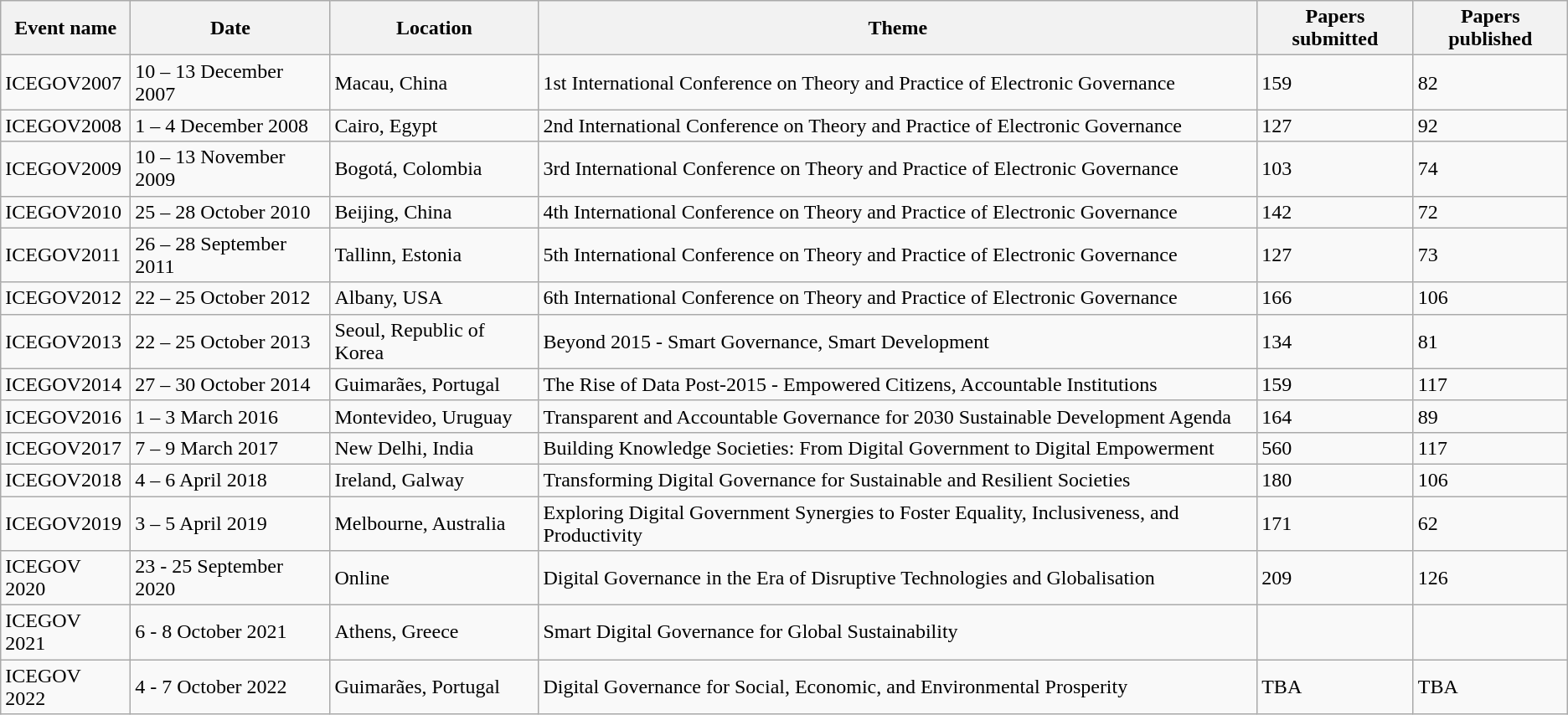<table class="wikitable">
<tr>
<th>Event name</th>
<th>Date</th>
<th>Location</th>
<th>Theme</th>
<th>Papers submitted</th>
<th>Papers published</th>
</tr>
<tr>
<td>ICEGOV2007</td>
<td>10 – 13 December 2007</td>
<td>Macau, China</td>
<td>1st International Conference on Theory and Practice of Electronic Governance</td>
<td>159</td>
<td>82</td>
</tr>
<tr>
<td>ICEGOV2008</td>
<td>1 – 4 December 2008</td>
<td>Cairo, Egypt</td>
<td>2nd International Conference on Theory and Practice of Electronic Governance</td>
<td>127</td>
<td>92</td>
</tr>
<tr>
<td>ICEGOV2009</td>
<td>10 – 13 November 2009</td>
<td>Bogotá, Colombia</td>
<td>3rd International Conference on Theory and Practice of Electronic Governance</td>
<td>103</td>
<td>74</td>
</tr>
<tr>
<td>ICEGOV2010</td>
<td>25 – 28 October 2010</td>
<td>Beijing, China</td>
<td>4th International Conference on Theory and Practice of Electronic Governance</td>
<td>142</td>
<td>72</td>
</tr>
<tr>
<td>ICEGOV2011</td>
<td>26 – 28 September 2011</td>
<td>Tallinn, Estonia</td>
<td>5th International Conference on Theory and Practice of Electronic Governance</td>
<td>127</td>
<td>73</td>
</tr>
<tr>
<td>ICEGOV2012</td>
<td>22 – 25 October 2012</td>
<td>Albany, USA</td>
<td>6th International Conference on Theory and Practice of Electronic Governance</td>
<td>166</td>
<td>106</td>
</tr>
<tr>
<td>ICEGOV2013</td>
<td>22 – 25 October 2013</td>
<td>Seoul, Republic of Korea</td>
<td>Beyond 2015 - Smart Governance, Smart Development</td>
<td>134</td>
<td>81</td>
</tr>
<tr>
<td>ICEGOV2014</td>
<td>27 – 30 October 2014</td>
<td>Guimarães, Portugal</td>
<td>The Rise of Data Post-2015 - Empowered Citizens, Accountable Institutions</td>
<td>159</td>
<td>117</td>
</tr>
<tr>
<td>ICEGOV2016</td>
<td>1 – 3 March 2016</td>
<td>Montevideo, Uruguay</td>
<td>Transparent and Accountable Governance for 2030 Sustainable Development Agenda</td>
<td>164</td>
<td>89</td>
</tr>
<tr>
<td>ICEGOV2017</td>
<td>7 – 9 March 2017</td>
<td>New Delhi, India</td>
<td>Building Knowledge Societies: From Digital Government to Digital Empowerment</td>
<td>560</td>
<td>117</td>
</tr>
<tr>
<td>ICEGOV2018</td>
<td>4 – 6 April 2018</td>
<td>Ireland, Galway</td>
<td>Transforming Digital Governance for Sustainable and Resilient Societies</td>
<td>180</td>
<td>106</td>
</tr>
<tr>
<td>ICEGOV2019</td>
<td>3 – 5 April 2019</td>
<td>Melbourne, Australia</td>
<td>Exploring Digital Government Synergies to Foster Equality, Inclusiveness, and Productivity</td>
<td>171</td>
<td>62</td>
</tr>
<tr>
<td>ICEGOV 2020</td>
<td>23 - 25 September 2020</td>
<td>Online</td>
<td>Digital Governance in the Era of Disruptive Technologies and Globalisation</td>
<td>209</td>
<td>126</td>
</tr>
<tr>
<td>ICEGOV 2021</td>
<td>6 - 8 October 2021</td>
<td>Athens, Greece</td>
<td>Smart Digital Governance for Global Sustainability</td>
<td></td>
<td></td>
</tr>
<tr>
<td>ICEGOV 2022</td>
<td>4 - 7 October 2022</td>
<td>Guimarães, Portugal</td>
<td>Digital Governance for Social, Economic, and Environmental Prosperity</td>
<td>TBA</td>
<td>TBA</td>
</tr>
</table>
